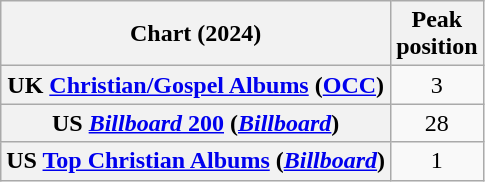<table class="wikitable sortable plainrowheaders" style="text-align:center">
<tr>
<th scope="col">Chart (2024)</th>
<th scope="col">Peak<br> position</th>
</tr>
<tr>
<th scope="row">UK <a href='#'>Christian/Gospel Albums</a> (<a href='#'>OCC</a>)</th>
<td>3</td>
</tr>
<tr>
<th scope="row">US <a href='#'><em>Billboard</em> 200</a> (<a href='#'><em>Billboard</em></a>)</th>
<td>28</td>
</tr>
<tr>
<th scope="row">US <a href='#'>Top Christian Albums</a> (<a href='#'><em>Billboard</em></a>)</th>
<td>1</td>
</tr>
</table>
